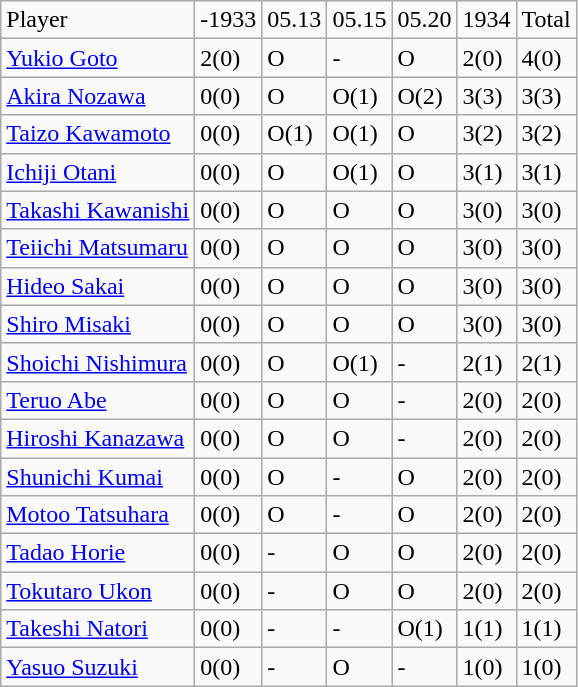<table class="wikitable" style="text-align:left;">
<tr>
<td>Player</td>
<td>-1933</td>
<td>05.13</td>
<td>05.15</td>
<td>05.20</td>
<td>1934</td>
<td>Total</td>
</tr>
<tr>
<td><a href='#'>Yukio Goto</a></td>
<td>2(0)</td>
<td>O</td>
<td>-</td>
<td>O</td>
<td>2(0)</td>
<td>4(0)</td>
</tr>
<tr>
<td><a href='#'>Akira Nozawa</a></td>
<td>0(0)</td>
<td>O</td>
<td>O(1)</td>
<td>O(2)</td>
<td>3(3)</td>
<td>3(3)</td>
</tr>
<tr>
<td><a href='#'>Taizo Kawamoto</a></td>
<td>0(0)</td>
<td>O(1)</td>
<td>O(1)</td>
<td>O</td>
<td>3(2)</td>
<td>3(2)</td>
</tr>
<tr>
<td><a href='#'>Ichiji Otani</a></td>
<td>0(0)</td>
<td>O</td>
<td>O(1)</td>
<td>O</td>
<td>3(1)</td>
<td>3(1)</td>
</tr>
<tr>
<td><a href='#'>Takashi Kawanishi</a></td>
<td>0(0)</td>
<td>O</td>
<td>O</td>
<td>O</td>
<td>3(0)</td>
<td>3(0)</td>
</tr>
<tr>
<td><a href='#'>Teiichi Matsumaru</a></td>
<td>0(0)</td>
<td>O</td>
<td>O</td>
<td>O</td>
<td>3(0)</td>
<td>3(0)</td>
</tr>
<tr>
<td><a href='#'>Hideo Sakai</a></td>
<td>0(0)</td>
<td>O</td>
<td>O</td>
<td>O</td>
<td>3(0)</td>
<td>3(0)</td>
</tr>
<tr>
<td><a href='#'>Shiro Misaki</a></td>
<td>0(0)</td>
<td>O</td>
<td>O</td>
<td>O</td>
<td>3(0)</td>
<td>3(0)</td>
</tr>
<tr>
<td><a href='#'>Shoichi Nishimura</a></td>
<td>0(0)</td>
<td>O</td>
<td>O(1)</td>
<td>-</td>
<td>2(1)</td>
<td>2(1)</td>
</tr>
<tr>
<td><a href='#'>Teruo Abe</a></td>
<td>0(0)</td>
<td>O</td>
<td>O</td>
<td>-</td>
<td>2(0)</td>
<td>2(0)</td>
</tr>
<tr>
<td><a href='#'>Hiroshi Kanazawa</a></td>
<td>0(0)</td>
<td>O</td>
<td>O</td>
<td>-</td>
<td>2(0)</td>
<td>2(0)</td>
</tr>
<tr>
<td><a href='#'>Shunichi Kumai</a></td>
<td>0(0)</td>
<td>O</td>
<td>-</td>
<td>O</td>
<td>2(0)</td>
<td>2(0)</td>
</tr>
<tr>
<td><a href='#'>Motoo Tatsuhara</a></td>
<td>0(0)</td>
<td>O</td>
<td>-</td>
<td>O</td>
<td>2(0)</td>
<td>2(0)</td>
</tr>
<tr>
<td><a href='#'>Tadao Horie</a></td>
<td>0(0)</td>
<td>-</td>
<td>O</td>
<td>O</td>
<td>2(0)</td>
<td>2(0)</td>
</tr>
<tr>
<td><a href='#'>Tokutaro Ukon</a></td>
<td>0(0)</td>
<td>-</td>
<td>O</td>
<td>O</td>
<td>2(0)</td>
<td>2(0)</td>
</tr>
<tr>
<td><a href='#'>Takeshi Natori</a></td>
<td>0(0)</td>
<td>-</td>
<td>-</td>
<td>O(1)</td>
<td>1(1)</td>
<td>1(1)</td>
</tr>
<tr>
<td><a href='#'>Yasuo Suzuki</a></td>
<td>0(0)</td>
<td>-</td>
<td>O</td>
<td>-</td>
<td>1(0)</td>
<td>1(0)</td>
</tr>
</table>
